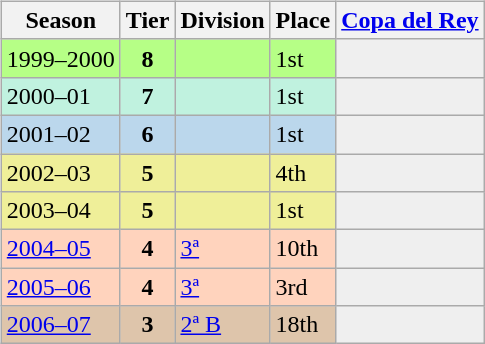<table>
<tr>
<td valign="top" width=0%><br><table class="wikitable">
<tr>
<th>Season</th>
<th>Tier</th>
<th>Division</th>
<th>Place</th>
<th><a href='#'>Copa del Rey</a></th>
</tr>
<tr>
<td style="background:#B6FF86;">1999–2000</td>
<th style="background:#B6FF86;">8</th>
<td style="background:#B6FF86;"></td>
<td style="background:#B6FF86;">1st</td>
<th style="background:#efefef;"></th>
</tr>
<tr>
<td style="background:#C0F2DF;">2000–01</td>
<th style="background:#C0F2DF;">7</th>
<td style="background:#C0F2DF;"></td>
<td style="background:#C0F2DF;">1st</td>
<th style="background:#efefef;"></th>
</tr>
<tr>
<td style="background:#BBD7EC;">2001–02</td>
<th style="background:#BBD7EC;">6</th>
<td style="background:#BBD7EC;"></td>
<td style="background:#BBD7EC;">1st</td>
<th style="background:#efefef;"></th>
</tr>
<tr>
<td style="background:#EFEF99;">2002–03</td>
<th style="background:#EFEF99;">5</th>
<td style="background:#EFEF99;"></td>
<td style="background:#EFEF99;">4th</td>
<th style="background:#efefef;"></th>
</tr>
<tr>
<td style="background:#EFEF99;">2003–04</td>
<th style="background:#EFEF99;">5</th>
<td style="background:#EFEF99;"></td>
<td style="background:#EFEF99;">1st</td>
<th style="background:#efefef;"></th>
</tr>
<tr>
<td style="background:#FFD3BD;"><a href='#'>2004–05</a></td>
<th style="background:#FFD3BD;">4</th>
<td style="background:#FFD3BD;"><a href='#'>3ª</a></td>
<td style="background:#FFD3BD;">10th</td>
<th style="background:#efefef;"></th>
</tr>
<tr>
<td style="background:#FFD3BD;"><a href='#'>2005–06</a></td>
<th style="background:#FFD3BD;">4</th>
<td style="background:#FFD3BD;"><a href='#'>3ª</a></td>
<td style="background:#FFD3BD;">3rd</td>
<th style="background:#efefef;"></th>
</tr>
<tr>
<td style="background:#DEC5AB;"><a href='#'>2006–07</a></td>
<th style="background:#DEC5AB;">3</th>
<td style="background:#DEC5AB;"><a href='#'>2ª B</a></td>
<td style="background:#DEC5AB;">18th</td>
<th style="background:#efefef;"></th>
</tr>
</table>
</td>
</tr>
</table>
